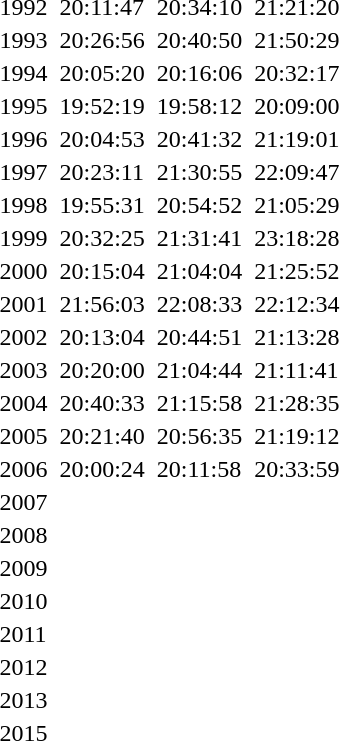<table>
<tr>
<td>1992</td>
<td></td>
<td>20:11:47</td>
<td></td>
<td>20:34:10</td>
<td></td>
<td>21:21:20</td>
</tr>
<tr>
<td>1993</td>
<td></td>
<td>20:26:56</td>
<td></td>
<td>20:40:50</td>
<td></td>
<td>21:50:29</td>
</tr>
<tr>
<td>1994</td>
<td></td>
<td>20:05:20</td>
<td></td>
<td>20:16:06</td>
<td></td>
<td>20:32:17</td>
</tr>
<tr>
<td>1995</td>
<td></td>
<td>19:52:19</td>
<td></td>
<td>19:58:12</td>
<td></td>
<td>20:09:00</td>
</tr>
<tr>
<td>1996</td>
<td></td>
<td>20:04:53</td>
<td></td>
<td>20:41:32</td>
<td></td>
<td>21:19:01</td>
</tr>
<tr>
<td>1997</td>
<td></td>
<td>20:23:11</td>
<td></td>
<td>21:30:55</td>
<td></td>
<td>22:09:47</td>
</tr>
<tr>
<td>1998</td>
<td></td>
<td>19:55:31</td>
<td></td>
<td>20:54:52</td>
<td></td>
<td>21:05:29</td>
</tr>
<tr>
<td>1999</td>
<td></td>
<td>20:32:25</td>
<td></td>
<td>21:31:41</td>
<td></td>
<td>23:18:28</td>
</tr>
<tr>
<td>2000</td>
<td></td>
<td>20:15:04</td>
<td></td>
<td>21:04:04</td>
<td></td>
<td>21:25:52</td>
</tr>
<tr>
<td>2001</td>
<td></td>
<td>21:56:03</td>
<td></td>
<td>22:08:33</td>
<td></td>
<td>22:12:34</td>
</tr>
<tr>
<td>2002</td>
<td></td>
<td>20:13:04</td>
<td></td>
<td>20:44:51</td>
<td></td>
<td>21:13:28</td>
</tr>
<tr>
<td>2003</td>
<td></td>
<td>20:20:00</td>
<td></td>
<td>21:04:44</td>
<td></td>
<td>21:11:41</td>
</tr>
<tr>
<td>2004</td>
<td></td>
<td>20:40:33</td>
<td></td>
<td>21:15:58</td>
<td></td>
<td>21:28:35</td>
</tr>
<tr>
<td>2005</td>
<td></td>
<td>20:21:40</td>
<td></td>
<td>20:56:35</td>
<td></td>
<td>21:19:12</td>
</tr>
<tr>
<td>2006</td>
<td></td>
<td>20:00:24</td>
<td></td>
<td>20:11:58</td>
<td></td>
<td>20:33:59</td>
</tr>
<tr>
<td>2007</td>
<td></td>
<td></td>
<td></td>
<td></td>
<td></td>
<td></td>
</tr>
<tr>
<td>2008</td>
<td></td>
<td></td>
<td></td>
<td></td>
<td></td>
<td></td>
</tr>
<tr>
<td>2009</td>
<td></td>
<td></td>
<td></td>
<td></td>
<td></td>
<td></td>
</tr>
<tr>
<td>2010</td>
<td></td>
<td></td>
<td></td>
<td></td>
<td></td>
<td></td>
</tr>
<tr>
<td>2011</td>
<td></td>
<td></td>
<td></td>
<td></td>
<td></td>
<td></td>
</tr>
<tr>
<td>2012</td>
<td></td>
<td></td>
<td></td>
<td></td>
<td></td>
<td></td>
</tr>
<tr>
<td>2013</td>
<td></td>
<td></td>
<td></td>
<td></td>
<td></td>
<td></td>
</tr>
<tr>
<td>2015</td>
<td></td>
<td></td>
<td></td>
<td></td>
<td></td>
<td></td>
</tr>
</table>
